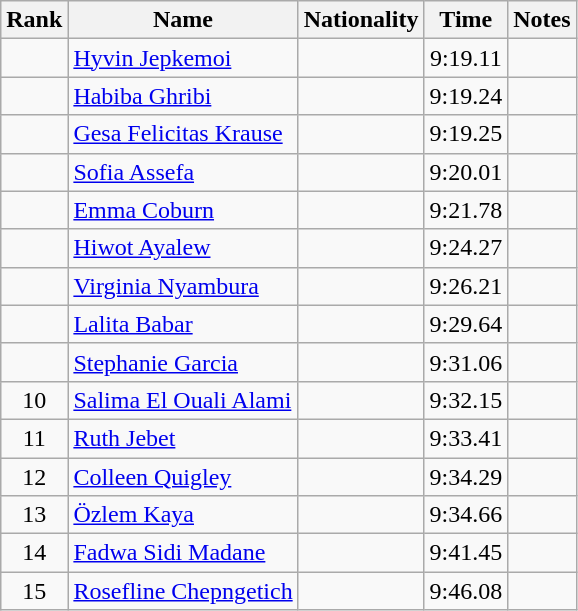<table class="wikitable sortable" style="text-align:center">
<tr>
<th>Rank</th>
<th>Name</th>
<th>Nationality</th>
<th>Time</th>
<th>Notes</th>
</tr>
<tr>
<td></td>
<td align=left><a href='#'>Hyvin Jepkemoi</a></td>
<td align=left></td>
<td>9:19.11</td>
<td></td>
</tr>
<tr>
<td></td>
<td align=left><a href='#'>Habiba Ghribi</a></td>
<td align=left></td>
<td>9:19.24</td>
<td></td>
</tr>
<tr>
<td></td>
<td align=left><a href='#'>Gesa Felicitas Krause</a></td>
<td align=left></td>
<td>9:19.25</td>
<td></td>
</tr>
<tr>
<td></td>
<td align=left><a href='#'>Sofia Assefa</a></td>
<td align=left></td>
<td>9:20.01</td>
<td></td>
</tr>
<tr>
<td></td>
<td align=left><a href='#'>Emma Coburn</a></td>
<td align=left></td>
<td>9:21.78</td>
<td></td>
</tr>
<tr>
<td></td>
<td align=left><a href='#'>Hiwot Ayalew</a></td>
<td align=left></td>
<td>9:24.27</td>
<td></td>
</tr>
<tr>
<td></td>
<td align=left><a href='#'>Virginia Nyambura</a></td>
<td align=left></td>
<td>9:26.21</td>
<td></td>
</tr>
<tr>
<td></td>
<td align=left><a href='#'>Lalita Babar</a></td>
<td align=left></td>
<td>9:29.64</td>
<td></td>
</tr>
<tr>
<td></td>
<td align=left><a href='#'>Stephanie Garcia</a></td>
<td align=left></td>
<td>9:31.06</td>
<td></td>
</tr>
<tr>
<td>10</td>
<td align=left><a href='#'>Salima El Ouali Alami</a></td>
<td align=left></td>
<td>9:32.15</td>
<td></td>
</tr>
<tr>
<td>11</td>
<td align=left><a href='#'>Ruth Jebet</a></td>
<td align=left></td>
<td>9:33.41</td>
<td></td>
</tr>
<tr>
<td>12</td>
<td align=left><a href='#'>Colleen Quigley</a></td>
<td align=left></td>
<td>9:34.29</td>
<td></td>
</tr>
<tr>
<td>13</td>
<td align=left><a href='#'>Özlem Kaya</a></td>
<td align=left></td>
<td>9:34.66</td>
<td></td>
</tr>
<tr>
<td>14</td>
<td align=left><a href='#'>Fadwa Sidi Madane</a></td>
<td align=left></td>
<td>9:41.45</td>
<td></td>
</tr>
<tr>
<td>15</td>
<td align=left><a href='#'>Rosefline Chepngetich</a></td>
<td align=left></td>
<td>9:46.08</td>
<td></td>
</tr>
</table>
